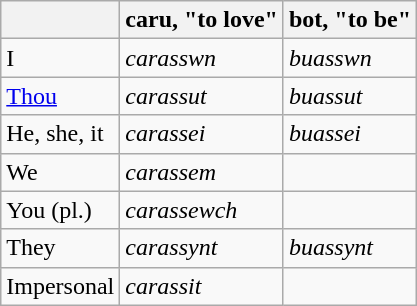<table class="wikitable">
<tr>
<th></th>
<th>caru, "to love"</th>
<th>bot, "to be"</th>
</tr>
<tr>
<td>I</td>
<td><em>carasswn</em></td>
<td><em>buasswn</em></td>
</tr>
<tr>
<td><a href='#'>Thou</a></td>
<td><em>carassut</em></td>
<td><em>buassut</em></td>
</tr>
<tr>
<td>He, she, it</td>
<td><em>carassei</em></td>
<td><em>buassei</em></td>
</tr>
<tr>
<td>We</td>
<td><em>carassem</em></td>
<td></td>
</tr>
<tr>
<td>You (pl.)</td>
<td><em>carassewch</em></td>
<td></td>
</tr>
<tr>
<td>They</td>
<td><em>carassynt</em></td>
<td><em>buassynt</em></td>
</tr>
<tr>
<td>Impersonal</td>
<td><em>carassit</em></td>
<td></td>
</tr>
</table>
